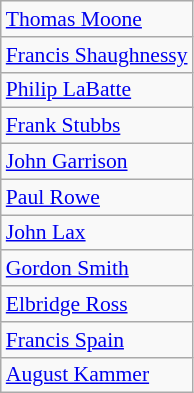<table class=wikitable style=font-size:90%>
<tr>
<td><a href='#'>Thomas Moone</a></td>
</tr>
<tr>
<td><a href='#'>Francis Shaughnessy</a></td>
</tr>
<tr>
<td><a href='#'>Philip LaBatte</a></td>
</tr>
<tr>
<td><a href='#'>Frank Stubbs</a></td>
</tr>
<tr>
<td><a href='#'>John Garrison</a></td>
</tr>
<tr>
<td><a href='#'>Paul Rowe</a></td>
</tr>
<tr>
<td><a href='#'>John Lax</a></td>
</tr>
<tr>
<td><a href='#'>Gordon Smith</a></td>
</tr>
<tr>
<td><a href='#'>Elbridge Ross</a></td>
</tr>
<tr>
<td><a href='#'>Francis Spain</a></td>
</tr>
<tr>
<td><a href='#'>August Kammer</a></td>
</tr>
</table>
